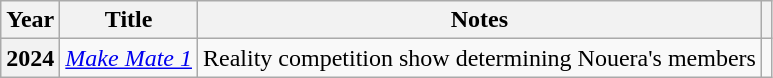<table class="wikitable plainrowheaders">
<tr>
<th scope="col">Year</th>
<th scope="col">Title</th>
<th scope="col" class="unsortable">Notes</th>
<th scope="col" class="unsortable"></th>
</tr>
<tr>
<th scope="row">2024</th>
<td><em><a href='#'>Make Mate 1</a></em></td>
<td>Reality competition show determining Nouera's members</td>
<td style="text-align:center"></td>
</tr>
</table>
